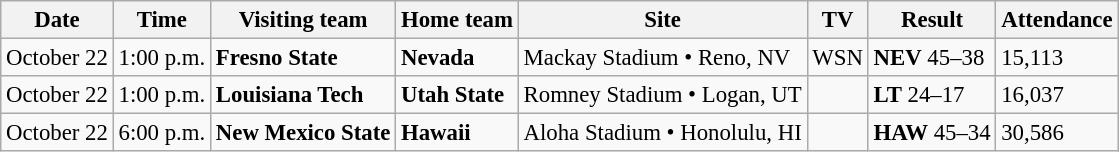<table class="wikitable" style="font-size:95%;">
<tr>
<th>Date</th>
<th>Time</th>
<th>Visiting team</th>
<th>Home team</th>
<th>Site</th>
<th>TV</th>
<th>Result</th>
<th>Attendance</th>
</tr>
<tr style=>
<td>October 22</td>
<td>1:00 p.m.</td>
<td><strong>Fresno State</strong></td>
<td><strong>Nevada</strong></td>
<td>Mackay Stadium • Reno, NV</td>
<td>WSN</td>
<td><strong>NEV</strong> 45–38</td>
<td>15,113</td>
</tr>
<tr style=>
<td>October 22</td>
<td>1:00 p.m.</td>
<td><strong>Louisiana Tech</strong></td>
<td><strong>Utah State</strong></td>
<td>Romney Stadium • Logan, UT</td>
<td></td>
<td><strong>LT</strong> 24–17</td>
<td>16,037</td>
</tr>
<tr style=>
<td>October 22</td>
<td>6:00 p.m.</td>
<td><strong>New Mexico State</strong></td>
<td><strong>Hawaii</strong></td>
<td>Aloha Stadium • Honolulu, HI</td>
<td></td>
<td><strong>HAW</strong> 45–34</td>
<td>30,586</td>
</tr>
</table>
